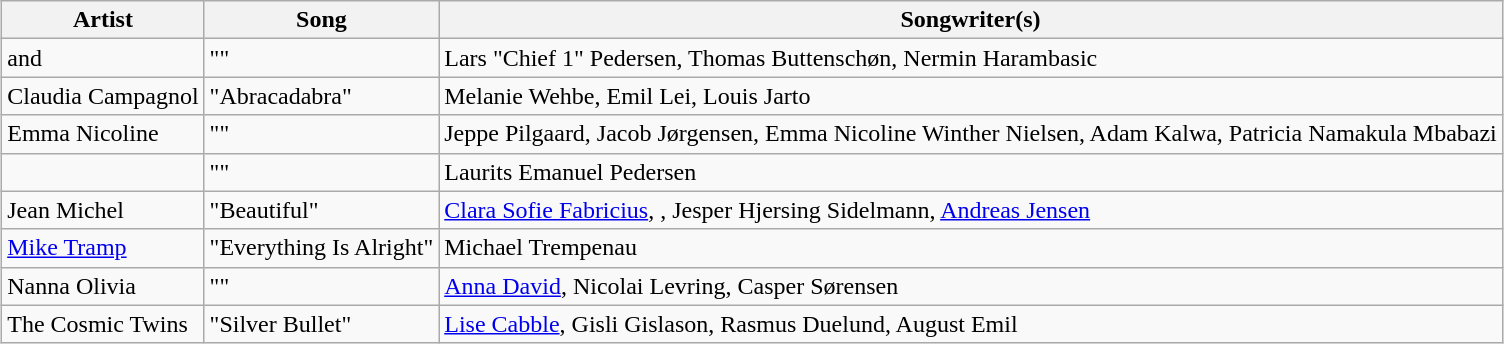<table class="sortable wikitable" style="margin: 1em auto 1em auto;">
<tr>
<th>Artist</th>
<th>Song</th>
<th>Songwriter(s)</th>
</tr>
<tr>
<td> and </td>
<td>""</td>
<td>Lars "Chief 1" Pedersen, Thomas Buttenschøn, Nermin Harambasic</td>
</tr>
<tr>
<td>Claudia Campagnol</td>
<td>"Abracadabra"</td>
<td>Melanie Wehbe, Emil Lei, Louis Jarto</td>
</tr>
<tr>
<td>Emma Nicoline</td>
<td>""</td>
<td>Jeppe Pilgaard, Jacob Jørgensen, Emma Nicoline Winther Nielsen, Adam Kalwa, Patricia Namakula Mbabazi</td>
</tr>
<tr>
<td></td>
<td>""</td>
<td>Laurits Emanuel Pedersen</td>
</tr>
<tr>
<td>Jean Michel</td>
<td>"Beautiful"</td>
<td><a href='#'>Clara Sofie Fabricius</a>, , Jesper Hjersing Sidelmann, <a href='#'>Andreas Jensen</a></td>
</tr>
<tr>
<td><a href='#'>Mike Tramp</a></td>
<td>"Everything Is Alright"</td>
<td>Michael Trempenau</td>
</tr>
<tr>
<td>Nanna Olivia</td>
<td>""</td>
<td><a href='#'>Anna David</a>, Nicolai Levring, Casper Sørensen</td>
</tr>
<tr>
<td>The Cosmic Twins</td>
<td>"Silver Bullet"</td>
<td><a href='#'>Lise Cabble</a>, Gisli Gislason, Rasmus Duelund, August Emil</td>
</tr>
</table>
